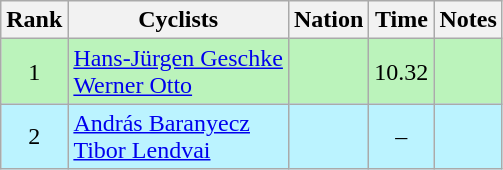<table class="wikitable sortable" style="text-align:center">
<tr>
<th>Rank</th>
<th>Cyclists</th>
<th>Nation</th>
<th>Time</th>
<th>Notes</th>
</tr>
<tr bgcolor=bbf3bb>
<td>1</td>
<td align=left><a href='#'>Hans-Jürgen Geschke</a><br><a href='#'>Werner Otto</a></td>
<td align=left></td>
<td>10.32</td>
<td></td>
</tr>
<tr bgcolor=bbf3ff>
<td>2</td>
<td align=left><a href='#'>András Baranyecz</a><br><a href='#'>Tibor Lendvai</a></td>
<td align=left></td>
<td>–</td>
<td></td>
</tr>
</table>
